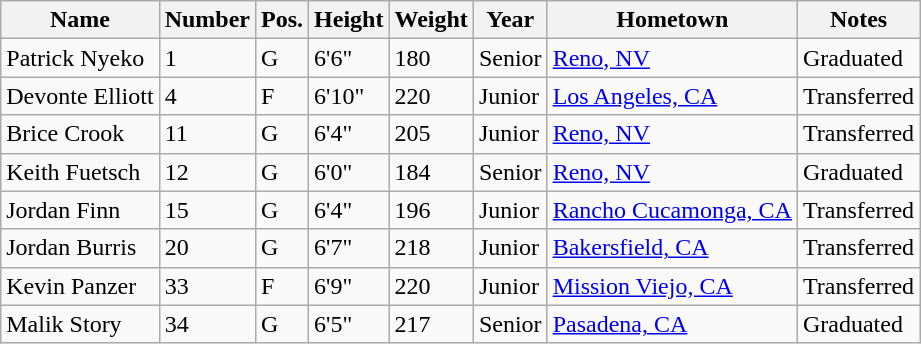<table class="wikitable sortable" border="1">
<tr>
<th>Name</th>
<th>Number</th>
<th>Pos.</th>
<th>Height</th>
<th>Weight</th>
<th>Year</th>
<th>Hometown</th>
<th class="unsortable">Notes</th>
</tr>
<tr>
<td>Patrick Nyeko</td>
<td>1</td>
<td>G</td>
<td>6'6"</td>
<td>180</td>
<td>Senior</td>
<td><a href='#'>Reno, NV</a></td>
<td>Graduated</td>
</tr>
<tr>
<td>Devonte Elliott</td>
<td>4</td>
<td>F</td>
<td>6'10"</td>
<td>220</td>
<td>Junior</td>
<td><a href='#'>Los Angeles, CA</a></td>
<td>Transferred</td>
</tr>
<tr>
<td>Brice Crook</td>
<td>11</td>
<td>G</td>
<td>6'4"</td>
<td>205</td>
<td>Junior</td>
<td><a href='#'>Reno, NV</a></td>
<td>Transferred</td>
</tr>
<tr>
<td>Keith Fuetsch</td>
<td>12</td>
<td>G</td>
<td>6'0"</td>
<td>184</td>
<td>Senior</td>
<td><a href='#'>Reno, NV</a></td>
<td>Graduated</td>
</tr>
<tr>
<td>Jordan Finn</td>
<td>15</td>
<td>G</td>
<td>6'4"</td>
<td>196</td>
<td>Junior</td>
<td><a href='#'>Rancho Cucamonga, CA</a></td>
<td>Transferred</td>
</tr>
<tr>
<td>Jordan Burris</td>
<td>20</td>
<td>G</td>
<td>6'7"</td>
<td>218</td>
<td>Junior</td>
<td><a href='#'>Bakersfield, CA</a></td>
<td>Transferred</td>
</tr>
<tr>
<td>Kevin Panzer</td>
<td>33</td>
<td>F</td>
<td>6'9"</td>
<td>220</td>
<td>Junior</td>
<td><a href='#'>Mission Viejo, CA</a></td>
<td>Transferred</td>
</tr>
<tr>
<td>Malik Story</td>
<td>34</td>
<td>G</td>
<td>6'5"</td>
<td>217</td>
<td>Senior</td>
<td><a href='#'>Pasadena, CA</a></td>
<td>Graduated</td>
</tr>
</table>
